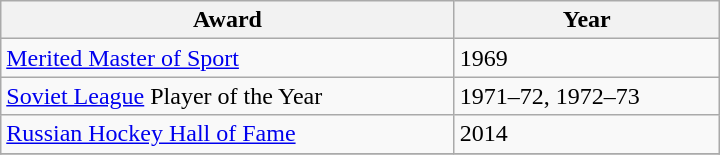<table class="wikitable" style="width:30em">
<tr>
<th>Award</th>
<th>Year</th>
</tr>
<tr>
<td><a href='#'>Merited Master of Sport</a></td>
<td>1969</td>
</tr>
<tr>
<td><a href='#'>Soviet League</a> Player of the Year</td>
<td>1971–72, 1972–73</td>
</tr>
<tr>
<td><a href='#'>Russian Hockey Hall of Fame</a></td>
<td>2014</td>
</tr>
<tr>
</tr>
</table>
